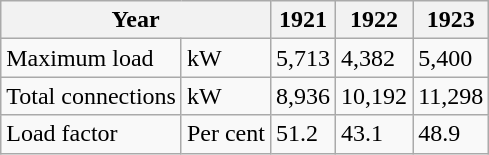<table class="wikitable">
<tr>
<th colspan="2">Year</th>
<th>1921</th>
<th>1922</th>
<th>1923</th>
</tr>
<tr>
<td>Maximum  load</td>
<td>kW</td>
<td>5,713</td>
<td>4,382</td>
<td>5,400</td>
</tr>
<tr>
<td>Total  connections</td>
<td>kW</td>
<td>8,936</td>
<td>10,192</td>
<td>11,298</td>
</tr>
<tr>
<td>Load  factor</td>
<td>Per  cent</td>
<td>51.2</td>
<td>43.1</td>
<td>48.9</td>
</tr>
</table>
